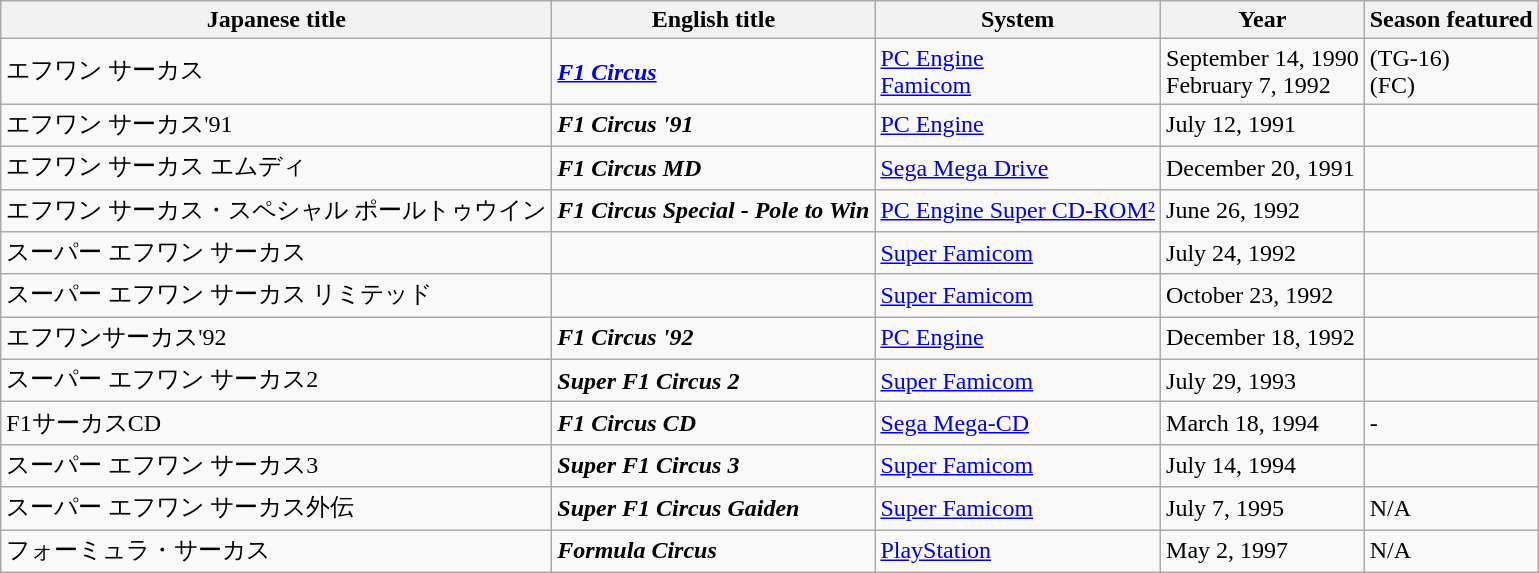<table class="wikitable">
<tr>
<th>Japanese title</th>
<th>English title</th>
<th>System</th>
<th>Year</th>
<th>Season featured</th>
</tr>
<tr style="vertical-align: middle;">
<td style="white-space: nowrap;">エフワン サーカス</td>
<td style="white-space: nowrap;"><strong><em><a href='#'>F1 Circus</a></em></strong></td>
<td><a href='#'>PC Engine</a><br><a href='#'>Famicom</a></td>
<td style="white-space: nowrap;">September 14, 1990<br>February 7, 1992</td>
<td style="white-space: nowrap;"> (TG-16)<br> (FC)</td>
</tr>
<tr style="vertical-align: middle;">
<td style="white-space: nowrap;">エフワン サーカス'91</td>
<td style="white-space: nowrap;"><strong><em>F1 Circus '91</em></strong></td>
<td><a href='#'>PC Engine</a></td>
<td style="white-space: nowrap;">July 12, 1991</td>
<td style="white-space: nowrap;"></td>
</tr>
<tr style="vertical-align: middle;">
<td style="white-space: nowrap;">エフワン サーカス エムディ</td>
<td style="white-space: nowrap;"><strong><em>F1 Circus MD</em></strong></td>
<td><a href='#'>Sega Mega Drive</a></td>
<td style="white-space: nowrap;">December 20, 1991</td>
<td style="white-space: nowrap;"></td>
</tr>
<tr style="vertical-align: middle;">
<td style="white-space: nowrap;">エフワン サーカス・スペシャル ポールトゥウイン</td>
<td style="white-space: nowrap;"><strong><em>F1 Circus Special - Pole to Win</em></strong></td>
<td><a href='#'>PC Engine Super CD-ROM²</a></td>
<td style="white-space: nowrap;">June 26, 1992</td>
<td style="white-space: nowrap;"></td>
</tr>
<tr style="vertical-align: middle;">
<td style="white-space: nowrap;">スーパー エフワン サーカス</td>
<td style="white-space: nowrap;"><strong><em></em></strong></td>
<td><a href='#'>Super Famicom</a></td>
<td style="white-space: nowrap;">July 24, 1992</td>
<td style="white-space: nowrap;"></td>
</tr>
<tr style="vertical-align: middle;">
<td style="white-space: nowrap;">スーパー エフワン サーカス リミテッド</td>
<td style="white-space: nowrap;"><strong><em></em></strong></td>
<td><a href='#'>Super Famicom</a></td>
<td style="white-space: nowrap;">October 23, 1992</td>
<td style="white-space: nowrap;"></td>
</tr>
<tr style="vertical-align: middle;">
<td style="white-space: nowrap;">エフワンサーカス'92</td>
<td style="white-space: nowrap;"><strong><em>F1 Circus '92</em></strong></td>
<td><a href='#'>PC Engine</a></td>
<td style="white-space: nowrap;">December 18, 1992</td>
<td style="white-space: nowrap;"></td>
</tr>
<tr style="vertical-align: middle;">
<td style="white-space: nowrap;">スーパー エフワン サーカス2</td>
<td style="white-space: nowrap;"><strong><em>Super F1 Circus 2</em></strong></td>
<td><a href='#'>Super Famicom</a></td>
<td style="white-space: nowrap;">July 29, 1993</td>
<td style="white-space: nowrap;"></td>
</tr>
<tr style="vertical-align: middle;">
<td style="white-space: nowrap;">F1サーカスCD</td>
<td style="white-space: nowrap;"><strong><em>F1 Circus CD</em></strong></td>
<td><a href='#'>Sega Mega-CD</a></td>
<td style="white-space: nowrap;">March 18, 1994</td>
<td style="white-space: nowrap;">-</td>
</tr>
<tr style="vertical-align: middle;">
<td style="white-space: nowrap;">スーパー エフワン サーカス3</td>
<td style="white-space: nowrap;"><strong><em>Super F1 Circus 3</em></strong></td>
<td><a href='#'>Super Famicom</a></td>
<td style="white-space: nowrap;">July 14, 1994</td>
<td style="white-space: nowrap;"></td>
</tr>
<tr style="vertical-align: middle;">
<td style="white-space: nowrap;">スーパー エフワン サーカス外伝</td>
<td style="white-space: nowrap;"><strong><em>Super F1 Circus Gaiden</em></strong></td>
<td><a href='#'>Super Famicom</a></td>
<td style="white-space: nowrap;">July 7, 1995</td>
<td style="white-space: nowrap;">N/A</td>
</tr>
<tr style="vertical-align: middle;">
<td style="white-space: nowrap;">フォーミュラ・サーカス</td>
<td style="white-space: nowrap;"><strong><em>Formula Circus</em></strong></td>
<td><a href='#'>PlayStation</a></td>
<td style="white-space: nowrap;">May 2, 1997</td>
<td style="white-space: nowrap;">N/A</td>
</tr>
</table>
